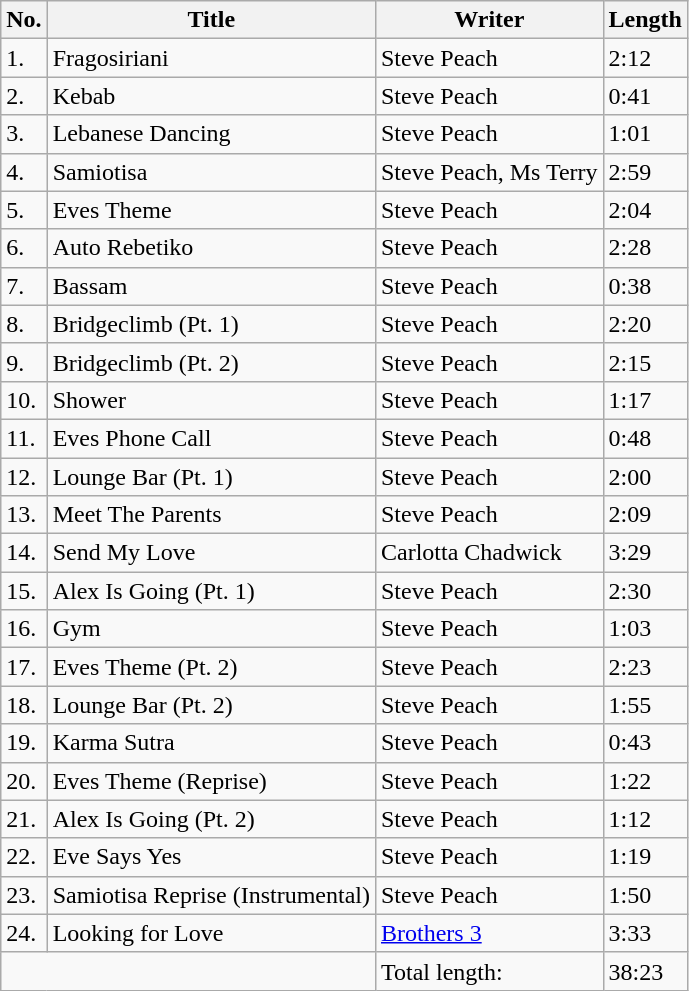<table class="wikitable">
<tr>
<th>No.</th>
<th>Title</th>
<th>Writer</th>
<th>Length</th>
</tr>
<tr>
<td>1.</td>
<td>Fragosiriani</td>
<td>Steve Peach</td>
<td>2:12</td>
</tr>
<tr>
<td>2.</td>
<td>Kebab</td>
<td>Steve Peach</td>
<td>0:41</td>
</tr>
<tr>
<td>3.</td>
<td>Lebanese Dancing</td>
<td>Steve Peach</td>
<td>1:01</td>
</tr>
<tr>
<td>4.</td>
<td>Samiotisa</td>
<td>Steve Peach, Ms Terry</td>
<td>2:59</td>
</tr>
<tr>
<td>5.</td>
<td>Eves Theme</td>
<td>Steve Peach</td>
<td>2:04</td>
</tr>
<tr>
<td>6.</td>
<td>Auto Rebetiko</td>
<td>Steve Peach</td>
<td>2:28</td>
</tr>
<tr>
<td>7.</td>
<td>Bassam</td>
<td>Steve Peach</td>
<td>0:38</td>
</tr>
<tr>
<td>8.</td>
<td>Bridgeclimb (Pt. 1)</td>
<td>Steve Peach</td>
<td>2:20</td>
</tr>
<tr>
<td>9.</td>
<td>Bridgeclimb (Pt. 2)</td>
<td>Steve Peach</td>
<td>2:15</td>
</tr>
<tr>
<td>10.</td>
<td>Shower</td>
<td>Steve Peach</td>
<td>1:17</td>
</tr>
<tr>
<td>11.</td>
<td>Eves Phone Call</td>
<td>Steve Peach</td>
<td>0:48</td>
</tr>
<tr>
<td>12.</td>
<td>Lounge Bar (Pt. 1)</td>
<td>Steve Peach</td>
<td>2:00</td>
</tr>
<tr>
<td>13.</td>
<td>Meet The Parents</td>
<td>Steve Peach</td>
<td>2:09</td>
</tr>
<tr>
<td>14.</td>
<td>Send My Love</td>
<td>Carlotta Chadwick</td>
<td>3:29</td>
</tr>
<tr>
<td>15.</td>
<td>Alex Is Going (Pt. 1)</td>
<td>Steve Peach</td>
<td>2:30</td>
</tr>
<tr>
<td>16.</td>
<td>Gym</td>
<td>Steve Peach</td>
<td>1:03</td>
</tr>
<tr>
<td>17.</td>
<td>Eves Theme (Pt. 2)</td>
<td>Steve Peach</td>
<td>2:23</td>
</tr>
<tr>
<td>18.</td>
<td>Lounge Bar (Pt. 2)</td>
<td>Steve Peach</td>
<td>1:55</td>
</tr>
<tr>
<td>19.</td>
<td>Karma Sutra</td>
<td>Steve Peach</td>
<td>0:43</td>
</tr>
<tr>
<td>20.</td>
<td>Eves Theme (Reprise)</td>
<td>Steve Peach</td>
<td>1:22</td>
</tr>
<tr>
<td>21.</td>
<td>Alex Is Going (Pt. 2)</td>
<td>Steve Peach</td>
<td>1:12</td>
</tr>
<tr>
<td>22.</td>
<td>Eve Says Yes</td>
<td>Steve Peach</td>
<td>1:19</td>
</tr>
<tr>
<td>23.</td>
<td>Samiotisa Reprise (Instrumental)</td>
<td>Steve Peach</td>
<td>1:50</td>
</tr>
<tr>
<td>24.</td>
<td>Looking for Love</td>
<td><a href='#'>Brothers 3</a></td>
<td>3:33</td>
</tr>
<tr>
<td colspan="2"></td>
<td>Total length:</td>
<td>38:23</td>
</tr>
</table>
